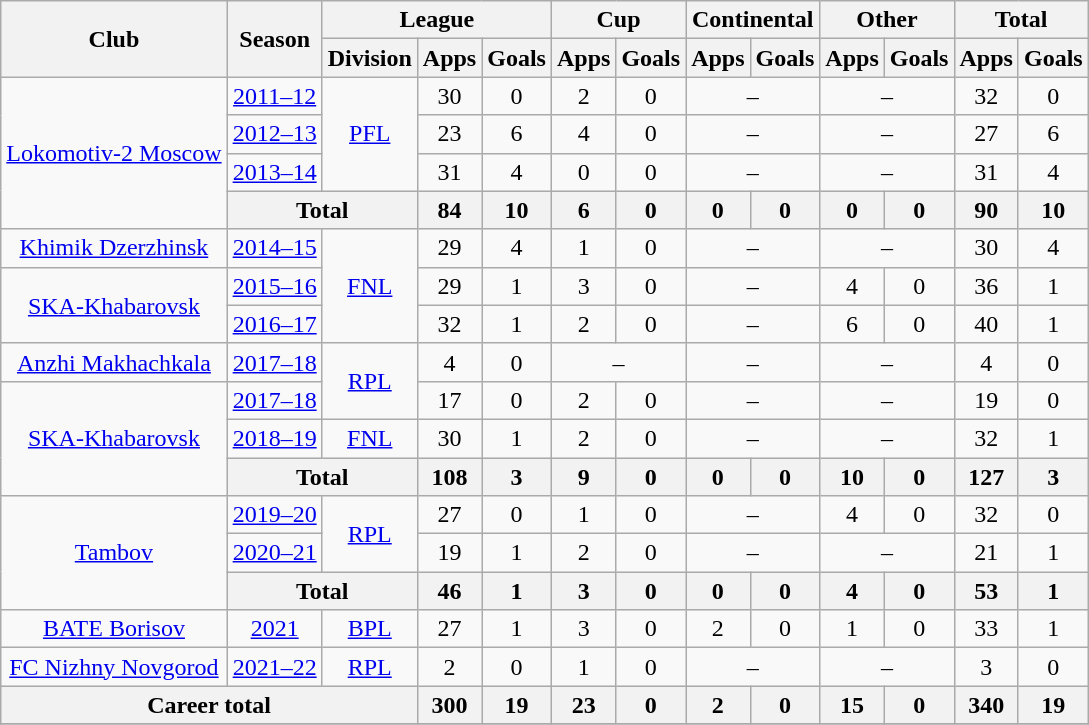<table class="wikitable" style="text-align: center;">
<tr>
<th rowspan=2>Club</th>
<th rowspan=2>Season</th>
<th colspan=3>League</th>
<th colspan=2>Cup</th>
<th colspan=2>Continental</th>
<th colspan=2>Other</th>
<th colspan=2>Total</th>
</tr>
<tr>
<th>Division</th>
<th>Apps</th>
<th>Goals</th>
<th>Apps</th>
<th>Goals</th>
<th>Apps</th>
<th>Goals</th>
<th>Apps</th>
<th>Goals</th>
<th>Apps</th>
<th>Goals</th>
</tr>
<tr>
<td rowspan=4><a href='#'>Lokomotiv-2 Moscow</a></td>
<td><a href='#'>2011–12</a></td>
<td rowspan=3><a href='#'>PFL</a></td>
<td>30</td>
<td>0</td>
<td>2</td>
<td>0</td>
<td colspan=2>–</td>
<td colspan=2>–</td>
<td>32</td>
<td>0</td>
</tr>
<tr>
<td><a href='#'>2012–13</a></td>
<td>23</td>
<td>6</td>
<td>4</td>
<td>0</td>
<td colspan=2>–</td>
<td colspan=2>–</td>
<td>27</td>
<td>6</td>
</tr>
<tr>
<td><a href='#'>2013–14</a></td>
<td>31</td>
<td>4</td>
<td>0</td>
<td>0</td>
<td colspan=2>–</td>
<td colspan=2>–</td>
<td>31</td>
<td>4</td>
</tr>
<tr>
<th colspan=2>Total</th>
<th>84</th>
<th>10</th>
<th>6</th>
<th>0</th>
<th>0</th>
<th>0</th>
<th>0</th>
<th>0</th>
<th>90</th>
<th>10</th>
</tr>
<tr>
<td><a href='#'>Khimik Dzerzhinsk</a></td>
<td><a href='#'>2014–15</a></td>
<td rowspan=3><a href='#'>FNL</a></td>
<td>29</td>
<td>4</td>
<td>1</td>
<td>0</td>
<td colspan=2>–</td>
<td colspan=2>–</td>
<td>30</td>
<td>4</td>
</tr>
<tr>
<td rowspan=2><a href='#'>SKA-Khabarovsk</a></td>
<td><a href='#'>2015–16</a></td>
<td>29</td>
<td>1</td>
<td>3</td>
<td>0</td>
<td colspan=2>–</td>
<td>4</td>
<td>0</td>
<td>36</td>
<td>1</td>
</tr>
<tr>
<td><a href='#'>2016–17</a></td>
<td>32</td>
<td>1</td>
<td>2</td>
<td>0</td>
<td colspan=2>–</td>
<td>6</td>
<td>0</td>
<td>40</td>
<td>1</td>
</tr>
<tr>
<td><a href='#'>Anzhi Makhachkala</a></td>
<td><a href='#'>2017–18</a></td>
<td rowspan=2><a href='#'>RPL</a></td>
<td>4</td>
<td>0</td>
<td colspan=2>–</td>
<td colspan=2>–</td>
<td colspan=2>–</td>
<td>4</td>
<td>0</td>
</tr>
<tr>
<td rowspan=3><a href='#'>SKA-Khabarovsk</a></td>
<td><a href='#'>2017–18</a></td>
<td>17</td>
<td>0</td>
<td>2</td>
<td>0</td>
<td colspan=2>–</td>
<td colspan=2>–</td>
<td>19</td>
<td>0</td>
</tr>
<tr>
<td><a href='#'>2018–19</a></td>
<td><a href='#'>FNL</a></td>
<td>30</td>
<td>1</td>
<td>2</td>
<td>0</td>
<td colspan=2>–</td>
<td colspan=2>–</td>
<td>32</td>
<td>1</td>
</tr>
<tr>
<th colspan=2>Total</th>
<th>108</th>
<th>3</th>
<th>9</th>
<th>0</th>
<th>0</th>
<th>0</th>
<th>10</th>
<th>0</th>
<th>127</th>
<th>3</th>
</tr>
<tr>
<td rowspan="3"><a href='#'>Tambov</a></td>
<td><a href='#'>2019–20</a></td>
<td rowspan=2><a href='#'>RPL</a></td>
<td>27</td>
<td>0</td>
<td>1</td>
<td>0</td>
<td colspan=2>–</td>
<td>4</td>
<td>0</td>
<td>32</td>
<td>0</td>
</tr>
<tr>
<td><a href='#'>2020–21</a></td>
<td>19</td>
<td>1</td>
<td>2</td>
<td>0</td>
<td colspan=2>–</td>
<td colspan=2>–</td>
<td>21</td>
<td>1</td>
</tr>
<tr>
<th colspan=2>Total</th>
<th>46</th>
<th>1</th>
<th>3</th>
<th>0</th>
<th>0</th>
<th>0</th>
<th>4</th>
<th>0</th>
<th>53</th>
<th>1</th>
</tr>
<tr>
<td><a href='#'>BATE Borisov</a></td>
<td><a href='#'>2021</a></td>
<td><a href='#'>BPL</a></td>
<td>27</td>
<td>1</td>
<td>3</td>
<td>0</td>
<td>2</td>
<td>0</td>
<td>1</td>
<td>0</td>
<td>33</td>
<td>1</td>
</tr>
<tr>
<td><a href='#'>FC Nizhny Novgorod</a></td>
<td><a href='#'>2021–22</a></td>
<td><a href='#'>RPL</a></td>
<td>2</td>
<td>0</td>
<td>1</td>
<td>0</td>
<td colspan=2>–</td>
<td colspan=2>–</td>
<td>3</td>
<td>0</td>
</tr>
<tr>
<th colspan=3>Career total</th>
<th>300</th>
<th>19</th>
<th>23</th>
<th>0</th>
<th>2</th>
<th>0</th>
<th>15</th>
<th>0</th>
<th>340</th>
<th>19</th>
</tr>
<tr>
</tr>
</table>
